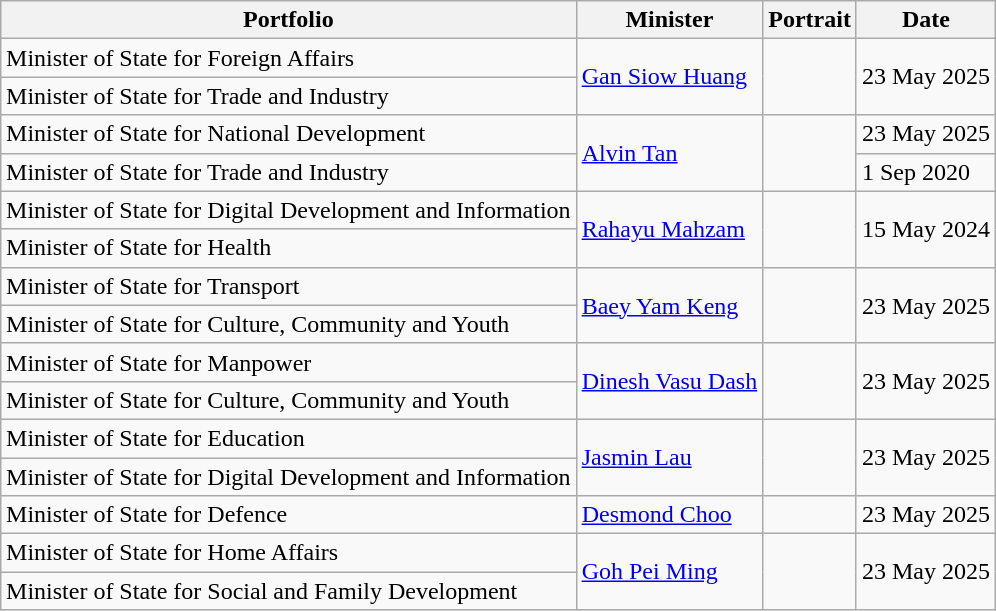<table class="wikitable" style="margin: 1em auto 1em auto">
<tr>
<th>Portfolio</th>
<th>Minister</th>
<th>Portrait</th>
<th>Date</th>
</tr>
<tr>
<td>Minister of State for Foreign Affairs</td>
<td rowspan="2"><a href='#'>Gan Siow Huang</a></td>
<td rowspan="2"></td>
<td rowspan="2">23 May 2025</td>
</tr>
<tr>
<td>Minister of State for Trade and Industry</td>
</tr>
<tr>
<td>Minister of State for National Development</td>
<td rowspan="2"><a href='#'>Alvin Tan</a></td>
<td rowspan="2"></td>
<td rowspan="1">23 May 2025</td>
</tr>
<tr>
<td>Minister of State for Trade and Industry</td>
<td>1 Sep 2020</td>
</tr>
<tr>
<td>Minister of State for Digital Development and Information</td>
<td rowspan="2"><a href='#'>Rahayu Mahzam</a></td>
<td rowspan="2"></td>
<td rowspan=2>15 May 2024</td>
</tr>
<tr>
<td>Minister of State for Health</td>
</tr>
<tr>
<td>Minister of State for Transport</td>
<td rowspan="2"><a href='#'>Baey Yam Keng</a></td>
<td rowspan="2"></td>
<td rowspan="2">23 May 2025</td>
</tr>
<tr>
<td>Minister of State for Culture, Community and Youth</td>
</tr>
<tr>
<td>Minister of State for Manpower</td>
<td rowspan="2"><a href='#'>Dinesh Vasu Dash</a></td>
<td rowspan="2"></td>
<td rowspan="2">23 May 2025</td>
</tr>
<tr>
<td>Minister of State for Culture, Community and Youth</td>
</tr>
<tr>
<td>Minister of State for Education</td>
<td rowspan="2"><a href='#'>Jasmin Lau</a></td>
<td rowspan="2"></td>
<td rowspan="2">23 May 2025</td>
</tr>
<tr>
<td>Minister of State for Digital Development and Information</td>
</tr>
<tr>
<td>Minister of State for Defence</td>
<td rowspan="1"><a href='#'>Desmond Choo</a></td>
<td rowspan="1"></td>
<td>23 May 2025</td>
</tr>
<tr>
<td>Minister of State for Home Affairs</td>
<td rowspan="2"><a href='#'>Goh Pei Ming</a></td>
<td rowspan="2"></td>
<td rowspan="2">23 May 2025</td>
</tr>
<tr>
<td>Minister of State for Social and Family Development</td>
</tr>
</table>
